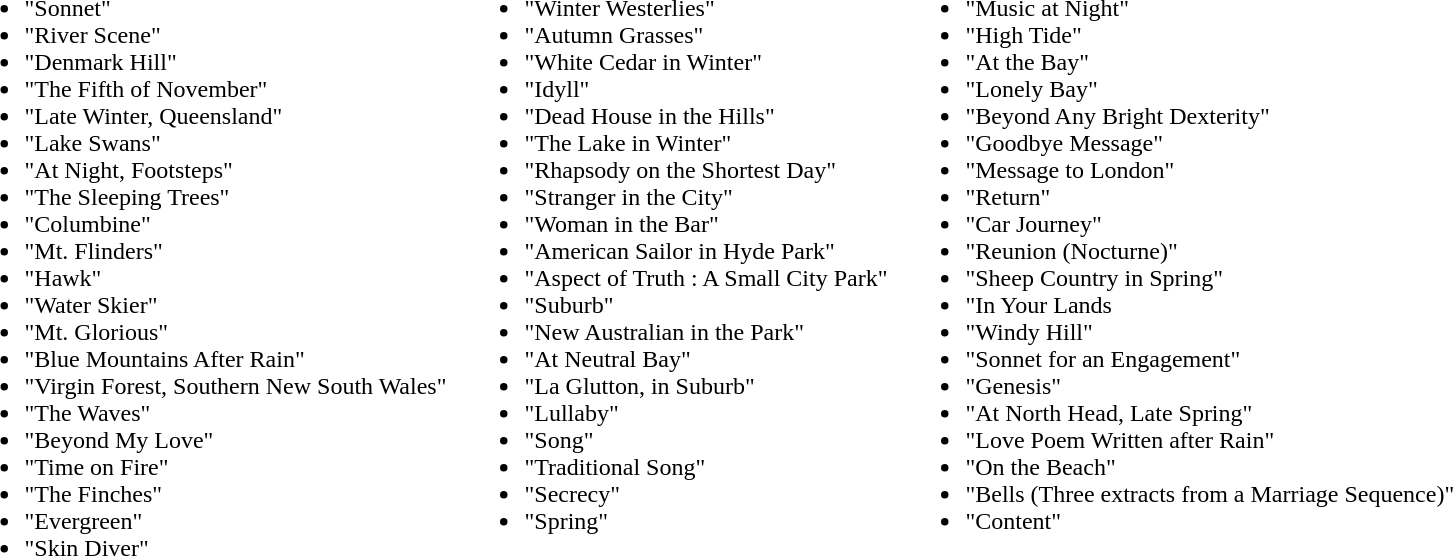<table border="0" cellpadding="5">
<tr ---->
<td valign="top"><br><ul><li>"Sonnet"</li><li>"River Scene"</li><li>"Denmark Hill"</li><li>"The Fifth of November"</li><li>"Late Winter, Queensland"</li><li>"Lake Swans"</li><li>"At Night, Footsteps"</li><li>"The Sleeping Trees"</li><li>"Columbine"</li><li>"Mt. Flinders"</li><li>"Hawk"</li><li>"Water Skier"</li><li>"Mt. Glorious"</li><li>"Blue Mountains After Rain"</li><li>"Virgin Forest, Southern New South Wales"</li><li>"The Waves"</li><li>"Beyond My Love"</li><li>"Time on Fire"</li><li>"The Finches"</li><li>"Evergreen"</li><li>"Skin Diver"</li></ul></td>
<td valign="top"><br><ul><li>"Winter Westerlies"</li><li>"Autumn Grasses"</li><li>"White Cedar in Winter"</li><li>"Idyll"</li><li>"Dead House in the Hills"</li><li>"The Lake in Winter"</li><li>"Rhapsody on the Shortest Day"</li><li>"Stranger in the City"</li><li>"Woman in the Bar"</li><li>"American Sailor in Hyde Park"</li><li>"Aspect of Truth : A Small City Park"</li><li>"Suburb"</li><li>"New Australian in the Park"</li><li>"At Neutral Bay"</li><li>"La Glutton, in Suburb"</li><li>"Lullaby"</li><li>"Song"</li><li>"Traditional Song"</li><li>"Secrecy"</li><li>"Spring"</li></ul></td>
<td valign="top"><br><ul><li>"Music at Night"</li><li>"High Tide"</li><li>"At the Bay"</li><li>"Lonely Bay"</li><li>"Beyond Any Bright Dexterity"</li><li>"Goodbye Message"</li><li>"Message to London"</li><li>"Return"</li><li>"Car Journey"</li><li>"Reunion (Nocturne)"</li><li>"Sheep Country in Spring"</li><li>"In Your Lands</li><li>"Windy Hill"</li><li>"Sonnet for an Engagement"</li><li>"Genesis"</li><li>"At North Head, Late Spring"</li><li>"Love Poem Written after Rain"</li><li>"On the Beach"</li><li>"Bells (Three extracts from a Marriage Sequence)"</li><li>"Content"</li></ul></td>
</tr>
</table>
